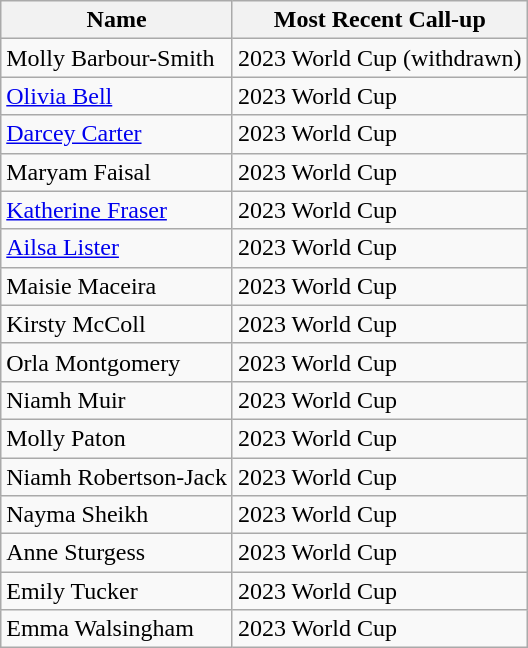<table class="wikitable sortable">
<tr>
<th>Name</th>
<th>Most Recent Call-up</th>
</tr>
<tr>
<td>Molly Barbour-Smith</td>
<td>2023 World Cup (withdrawn)</td>
</tr>
<tr>
<td><a href='#'>Olivia Bell</a></td>
<td>2023 World Cup</td>
</tr>
<tr>
<td><a href='#'>Darcey Carter</a></td>
<td>2023 World Cup</td>
</tr>
<tr>
<td>Maryam Faisal</td>
<td>2023 World Cup</td>
</tr>
<tr>
<td><a href='#'>Katherine Fraser</a></td>
<td>2023 World Cup</td>
</tr>
<tr>
<td><a href='#'>Ailsa Lister</a></td>
<td>2023 World Cup</td>
</tr>
<tr>
<td>Maisie Maceira</td>
<td>2023 World Cup</td>
</tr>
<tr>
<td>Kirsty McColl</td>
<td>2023 World Cup</td>
</tr>
<tr>
<td>Orla Montgomery</td>
<td>2023 World Cup</td>
</tr>
<tr>
<td>Niamh Muir</td>
<td>2023 World Cup</td>
</tr>
<tr>
<td>Molly Paton</td>
<td>2023 World Cup</td>
</tr>
<tr>
<td>Niamh Robertson-Jack</td>
<td>2023 World Cup</td>
</tr>
<tr>
<td>Nayma Sheikh</td>
<td>2023 World Cup</td>
</tr>
<tr>
<td>Anne Sturgess</td>
<td>2023 World Cup</td>
</tr>
<tr>
<td>Emily Tucker</td>
<td>2023 World Cup</td>
</tr>
<tr>
<td>Emma Walsingham</td>
<td>2023 World Cup</td>
</tr>
</table>
